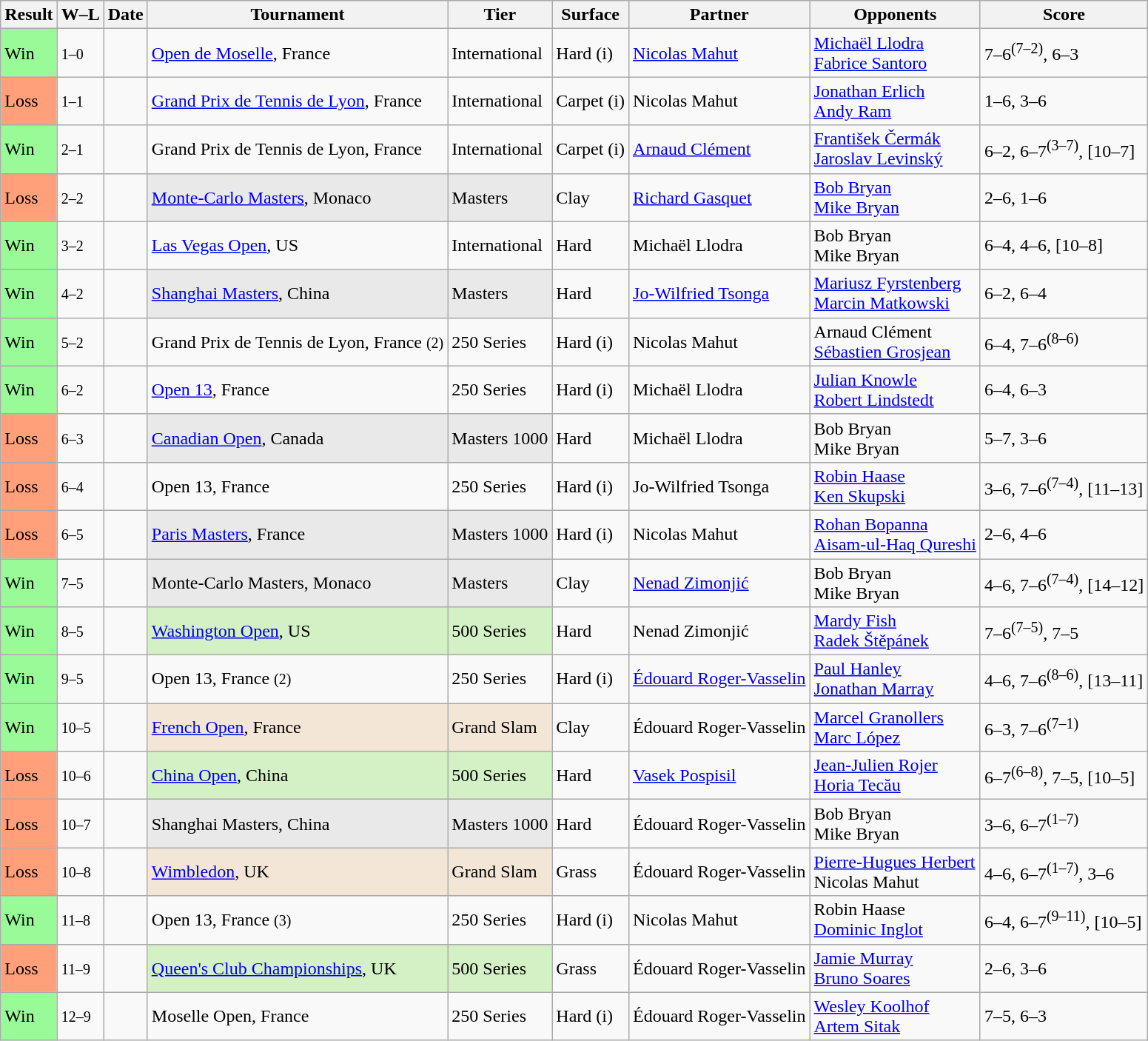<table class="sortable wikitable">
<tr>
<th>Result</th>
<th class="unsortable">W–L</th>
<th>Date</th>
<th>Tournament</th>
<th>Tier</th>
<th>Surface</th>
<th>Partner</th>
<th>Opponents</th>
<th class="unsortable">Score</th>
</tr>
<tr>
<td bgcolor=98FB98>Win</td>
<td><small>1–0</small></td>
<td><a href='#'></a></td>
<td><a href='#'>Open de Moselle</a>, France</td>
<td>International</td>
<td>Hard (i)</td>
<td> <a href='#'>Nicolas Mahut</a></td>
<td> <a href='#'>Michaël Llodra</a><br> <a href='#'>Fabrice Santoro</a></td>
<td>7–6<sup>(7–2)</sup>, 6–3</td>
</tr>
<tr>
<td bgcolor=FFA07A>Loss</td>
<td><small>1–1</small></td>
<td><a href='#'></a></td>
<td><a href='#'>Grand Prix de Tennis de Lyon</a>, France</td>
<td>International</td>
<td>Carpet (i)</td>
<td> Nicolas Mahut</td>
<td> <a href='#'>Jonathan Erlich</a><br> <a href='#'>Andy Ram</a></td>
<td>1–6, 3–6</td>
</tr>
<tr>
<td bgcolor=98FB98>Win</td>
<td><small>2–1</small></td>
<td><a href='#'></a></td>
<td>Grand Prix de Tennis de Lyon, France</td>
<td>International</td>
<td>Carpet (i)</td>
<td> <a href='#'>Arnaud Clément</a></td>
<td> <a href='#'>František Čermák</a><br> <a href='#'>Jaroslav Levinský</a></td>
<td>6–2, 6–7<sup>(3–7)</sup>, [10–7]</td>
</tr>
<tr>
<td bgcolor=FFA07A>Loss</td>
<td><small>2–2</small></td>
<td><a href='#'></a></td>
<td style="background:#E9E9E9;"><a href='#'>Monte-Carlo Masters</a>, Monaco</td>
<td style="background:#E9E9E9;">Masters</td>
<td>Clay</td>
<td> <a href='#'>Richard Gasquet</a></td>
<td> <a href='#'>Bob Bryan</a><br> <a href='#'>Mike Bryan</a></td>
<td>2–6, 1–6</td>
</tr>
<tr>
<td bgcolor=98FB98>Win</td>
<td><small>3–2</small></td>
<td><a href='#'></a></td>
<td><a href='#'>Las Vegas Open</a>, US</td>
<td>International</td>
<td>Hard</td>
<td> Michaël Llodra</td>
<td> Bob Bryan<br> Mike Bryan</td>
<td>6–4, 4–6, [10–8]</td>
</tr>
<tr>
<td bgcolor=98FB98>Win</td>
<td><small>4–2</small></td>
<td><a href='#'></a></td>
<td style="background:#E9E9E9;"><a href='#'>Shanghai Masters</a>, China</td>
<td style="background:#E9E9E9;">Masters</td>
<td>Hard</td>
<td> <a href='#'>Jo-Wilfried Tsonga</a></td>
<td> <a href='#'>Mariusz Fyrstenberg</a><br> <a href='#'>Marcin Matkowski</a></td>
<td>6–2, 6–4</td>
</tr>
<tr>
<td bgcolor=98FB98>Win</td>
<td><small>5–2</small></td>
<td><a href='#'></a></td>
<td>Grand Prix de Tennis de Lyon, France <small>(2)</small></td>
<td>250 Series</td>
<td>Hard (i)</td>
<td> Nicolas Mahut</td>
<td> Arnaud Clément<br> <a href='#'>Sébastien Grosjean</a></td>
<td>6–4, 7–6<sup>(8–6)</sup></td>
</tr>
<tr>
<td bgcolor=98FB98>Win</td>
<td><small>6–2</small></td>
<td><a href='#'></a></td>
<td><a href='#'>Open 13</a>, France</td>
<td>250 Series</td>
<td>Hard (i)</td>
<td> Michaël Llodra</td>
<td> <a href='#'>Julian Knowle</a><br> <a href='#'>Robert Lindstedt</a></td>
<td>6–4, 6–3</td>
</tr>
<tr>
<td bgcolor=FFA07A>Loss</td>
<td><small>6–3</small></td>
<td><a href='#'></a></td>
<td style="background:#E9E9E9;"><a href='#'>Canadian Open</a>, Canada</td>
<td style="background:#E9E9E9;">Masters 1000</td>
<td>Hard</td>
<td> Michaël Llodra</td>
<td> Bob Bryan<br> Mike Bryan</td>
<td>5–7, 3–6</td>
</tr>
<tr>
<td bgcolor=FFA07A>Loss</td>
<td><small>6–4</small></td>
<td><a href='#'></a></td>
<td>Open 13, France</td>
<td>250 Series</td>
<td>Hard (i)</td>
<td> Jo-Wilfried Tsonga</td>
<td> <a href='#'>Robin Haase</a><br> <a href='#'>Ken Skupski</a></td>
<td>3–6, 7–6<sup>(7–4)</sup>, [11–13]</td>
</tr>
<tr>
<td bgcolor=FFA07A>Loss</td>
<td><small>6–5</small></td>
<td><a href='#'></a></td>
<td style="background:#E9E9E9;"><a href='#'>Paris Masters</a>, France</td>
<td style="background:#E9E9E9;">Masters 1000</td>
<td>Hard (i)</td>
<td> Nicolas Mahut</td>
<td> <a href='#'>Rohan Bopanna</a><br> <a href='#'>Aisam-ul-Haq Qureshi</a></td>
<td>2–6, 4–6</td>
</tr>
<tr>
<td bgcolor=98FB98>Win</td>
<td><small>7–5</small></td>
<td><a href='#'></a></td>
<td style="background:#E9E9E9;">Monte-Carlo Masters, Monaco</td>
<td style="background:#E9E9E9;">Masters</td>
<td>Clay</td>
<td> <a href='#'>Nenad Zimonjić</a></td>
<td> Bob Bryan<br> Mike Bryan</td>
<td>4–6, 7–6<sup>(7–4)</sup>, [14–12]</td>
</tr>
<tr>
<td bgcolor=98FB98>Win</td>
<td><small>8–5</small></td>
<td><a href='#'></a></td>
<td style="background:#D4F1C5;"><a href='#'>Washington Open</a>, US</td>
<td style="background:#D4F1C5;">500 Series</td>
<td>Hard</td>
<td> Nenad Zimonjić</td>
<td> <a href='#'>Mardy Fish</a><br> <a href='#'>Radek Štěpánek</a></td>
<td>7–6<sup>(7–5)</sup>, 7–5</td>
</tr>
<tr>
<td bgcolor=98FB98>Win</td>
<td><small>9–5</small></td>
<td><a href='#'></a></td>
<td>Open 13, France <small>(2)</small></td>
<td>250 Series</td>
<td>Hard (i)</td>
<td> <a href='#'>Édouard Roger-Vasselin</a></td>
<td> <a href='#'>Paul Hanley</a><br> <a href='#'>Jonathan Marray</a></td>
<td>4–6, 7–6<sup>(8–6)</sup>, [13–11]</td>
</tr>
<tr>
<td bgcolor=98FB98>Win</td>
<td><small>10–5</small></td>
<td><a href='#'></a></td>
<td style="background:#F3E6D7;"><a href='#'>French Open</a>, France</td>
<td style="background:#F3E6D7;">Grand Slam</td>
<td>Clay</td>
<td> Édouard Roger-Vasselin</td>
<td> <a href='#'>Marcel Granollers</a><br> <a href='#'>Marc López</a></td>
<td>6–3, 7–6<sup>(7–1)</sup></td>
</tr>
<tr>
<td bgcolor=FFA07A>Loss</td>
<td><small>10–6</small></td>
<td><a href='#'></a></td>
<td style="background:#D4F1C5;"><a href='#'>China Open</a>, China</td>
<td style="background:#D4F1C5;">500 Series</td>
<td>Hard</td>
<td> <a href='#'>Vasek Pospisil</a></td>
<td> <a href='#'>Jean-Julien Rojer</a><br> <a href='#'>Horia Tecău</a></td>
<td>6–7<sup>(6–8)</sup>, 7–5, [10–5]</td>
</tr>
<tr>
<td bgcolor=FFA07A>Loss</td>
<td><small>10–7</small></td>
<td><a href='#'></a></td>
<td style="background:#E9E9E9;">Shanghai Masters, China</td>
<td style="background:#E9E9E9;">Masters 1000</td>
<td>Hard</td>
<td> Édouard Roger-Vasselin</td>
<td> Bob Bryan<br> Mike Bryan</td>
<td>3–6, 6–7<sup>(1–7)</sup></td>
</tr>
<tr>
<td bgcolor=FFA07A>Loss</td>
<td><small>10–8</small></td>
<td><a href='#'></a></td>
<td style="background:#F3E6D7;"><a href='#'>Wimbledon</a>, UK</td>
<td style="background:#F3E6D7;">Grand Slam</td>
<td>Grass</td>
<td> Édouard Roger-Vasselin</td>
<td> <a href='#'>Pierre-Hugues Herbert</a><br> Nicolas Mahut</td>
<td>4–6, 6–7<sup>(1–7)</sup>, 3–6</td>
</tr>
<tr>
<td bgcolor=98FB98>Win</td>
<td><small>11–8</small></td>
<td><a href='#'></a></td>
<td>Open 13, France <small>(3)</small></td>
<td>250 Series</td>
<td>Hard (i)</td>
<td> Nicolas Mahut</td>
<td> Robin Haase<br> <a href='#'>Dominic Inglot</a></td>
<td>6–4, 6–7<sup>(9–11)</sup>, [10–5]</td>
</tr>
<tr>
<td bgcolor=FFA07A>Loss</td>
<td><small>11–9</small></td>
<td><a href='#'></a></td>
<td style="background:#D4F1C5;"><a href='#'>Queen's Club Championships</a>, UK</td>
<td style="background:#D4F1C5;">500 Series</td>
<td>Grass</td>
<td> Édouard Roger-Vasselin</td>
<td> <a href='#'>Jamie Murray</a><br> <a href='#'>Bruno Soares</a></td>
<td>2–6, 3–6</td>
</tr>
<tr>
<td bgcolor=98FB98>Win</td>
<td><small>12–9</small></td>
<td><a href='#'></a></td>
<td>Moselle Open, France</td>
<td>250 Series</td>
<td>Hard (i)</td>
<td> Édouard Roger-Vasselin</td>
<td> <a href='#'>Wesley Koolhof</a><br> <a href='#'>Artem Sitak</a></td>
<td>7–5, 6–3</td>
</tr>
</table>
